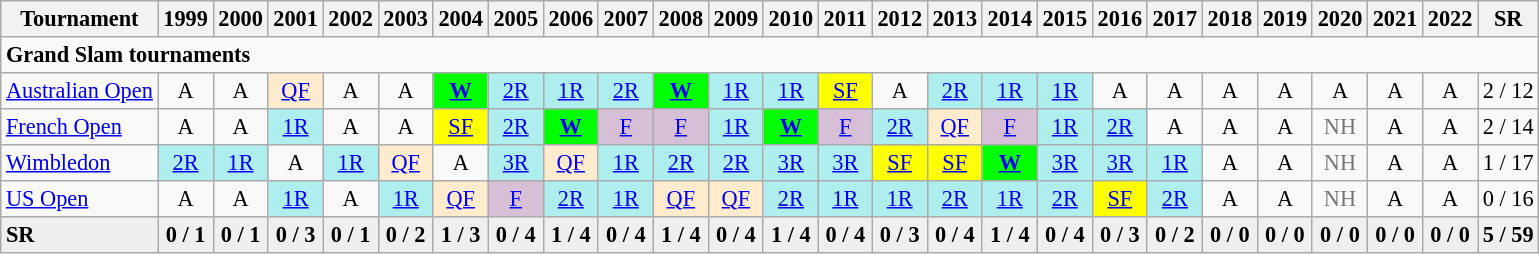<table class=wikitable style=text-align:center;font-size:93%>
<tr>
<th>Tournament</th>
<th>1999</th>
<th>2000</th>
<th>2001</th>
<th>2002</th>
<th>2003</th>
<th>2004</th>
<th>2005</th>
<th>2006</th>
<th>2007</th>
<th>2008</th>
<th>2009</th>
<th>2010</th>
<th>2011</th>
<th>2012</th>
<th>2013</th>
<th>2014</th>
<th>2015</th>
<th>2016</th>
<th>2017</th>
<th>2018</th>
<th>2019</th>
<th>2020</th>
<th>2021</th>
<th>2022</th>
<th>SR</th>
</tr>
<tr>
<td colspan=26 style="text-align:left;"><strong>Grand Slam tournaments</strong></td>
</tr>
<tr>
<td align=left><a href='#'>Australian Open</a></td>
<td>A</td>
<td>A</td>
<td bgcolor=ffebcd><a href='#'>QF</a></td>
<td>A</td>
<td>A</td>
<td bgcolor=lime><a href='#'><strong>W</strong></a></td>
<td bgcolor=afeeee><a href='#'>2R</a></td>
<td bgcolor=afeeee><a href='#'>1R</a></td>
<td bgcolor=afeeee><a href='#'>2R</a></td>
<td bgcolor=lime><a href='#'><strong>W</strong></a></td>
<td bgcolor=afeeee><a href='#'>1R</a></td>
<td bgcolor=afeeee><a href='#'>1R</a></td>
<td bgcolor=yellow><a href='#'>SF</a></td>
<td>A</td>
<td bgcolor=afeeee><a href='#'>2R</a></td>
<td bgcolor=afeeee><a href='#'>1R</a></td>
<td bgcolor=afeeee><a href='#'>1R</a></td>
<td>A</td>
<td>A</td>
<td>A</td>
<td>A</td>
<td>A</td>
<td>A</td>
<td>A</td>
<td>2 / 12</td>
</tr>
<tr>
<td align=left><a href='#'>French Open</a></td>
<td>A</td>
<td>A</td>
<td bgcolor=afeeee><a href='#'>1R</a></td>
<td>A</td>
<td>A</td>
<td bgcolor=yellow><a href='#'>SF</a></td>
<td bgcolor=afeeee><a href='#'>2R</a></td>
<td bgcolor=lime><a href='#'><strong>W</strong></a></td>
<td bgcolor=thistle><a href='#'>F</a></td>
<td bgcolor=thistle><a href='#'>F</a></td>
<td bgcolor=afeeee><a href='#'>1R</a></td>
<td bgcolor=lime><a href='#'><strong>W</strong></a></td>
<td bgcolor=thistle><a href='#'>F</a></td>
<td bgcolor=afeeee><a href='#'>2R</a></td>
<td bgcolor=ffebcd><a href='#'>QF</a></td>
<td bgcolor=thistle><a href='#'>F</a></td>
<td bgcolor=afeeee><a href='#'>1R</a></td>
<td bgcolor=afeeee><a href='#'>2R</a></td>
<td>A</td>
<td>A</td>
<td>A</td>
<td style=color:#767676>NH</td>
<td>A</td>
<td>A</td>
<td>2 / 14</td>
</tr>
<tr>
<td align=left><a href='#'>Wimbledon</a></td>
<td bgcolor=afeeee><a href='#'>2R</a></td>
<td bgcolor=afeeee><a href='#'>1R</a></td>
<td>A</td>
<td bgcolor=afeeee><a href='#'>1R</a></td>
<td bgcolor=ffebcd><a href='#'>QF</a></td>
<td>A</td>
<td bgcolor=afeeee><a href='#'>3R</a></td>
<td bgcolor=ffebcd><a href='#'>QF</a></td>
<td bgcolor=afeeee><a href='#'>1R</a></td>
<td bgcolor=afeeee><a href='#'>2R</a></td>
<td bgcolor=afeeee><a href='#'>2R</a></td>
<td bgcolor=afeeee><a href='#'>3R</a></td>
<td bgcolor=afeeee><a href='#'>3R</a></td>
<td bgcolor=yellow><a href='#'>SF</a></td>
<td bgcolor=yellow><a href='#'>SF</a></td>
<td bgcolor=lime><a href='#'><strong>W</strong></a></td>
<td bgcolor=afeeee><a href='#'>3R</a></td>
<td bgcolor=afeeee><a href='#'>3R</a></td>
<td bgcolor=afeeee><a href='#'>1R</a></td>
<td>A</td>
<td>A</td>
<td style=color:#767676>NH</td>
<td>A</td>
<td>A</td>
<td>1 / 17</td>
</tr>
<tr>
<td align=left><a href='#'>US Open</a></td>
<td>A</td>
<td>A</td>
<td bgcolor=afeeee><a href='#'>1R</a></td>
<td>A</td>
<td bgcolor=afeeee><a href='#'>1R</a></td>
<td bgcolor=ffebcd><a href='#'>QF</a></td>
<td bgcolor=thistle><a href='#'>F</a></td>
<td bgcolor=afeeee><a href='#'>2R</a></td>
<td bgcolor=afeeee><a href='#'>1R</a></td>
<td bgcolor=ffebcd><a href='#'>QF</a></td>
<td bgcolor=ffebcd><a href='#'>QF</a></td>
<td bgcolor=afeeee><a href='#'>2R</a></td>
<td bgcolor=afeeee><a href='#'>1R</a></td>
<td bgcolor=afeeee><a href='#'>1R</a></td>
<td bgcolor=afeeee><a href='#'>2R</a></td>
<td bgcolor=afeeee><a href='#'>1R</a></td>
<td bgcolor=afeeee><a href='#'>2R</a></td>
<td bgcolor=yellow><a href='#'>SF</a></td>
<td bgcolor=afeeee><a href='#'>2R</a></td>
<td>A</td>
<td>A</td>
<td style=color:#767676>NH</td>
<td>A</td>
<td>A</td>
<td>0 / 16</td>
</tr>
<tr style="font-weight:bold; background:#efefef;">
<td style=text-align:left>SR</td>
<td>0 / 1</td>
<td>0 / 1</td>
<td>0 / 3</td>
<td>0 / 1</td>
<td>0 / 2</td>
<td>1 / 3</td>
<td>0 / 4</td>
<td>1 / 4</td>
<td>0 / 4</td>
<td>1 / 4</td>
<td>0 / 4</td>
<td>1 / 4</td>
<td>0 / 4</td>
<td>0 / 3</td>
<td>0 / 4</td>
<td>1 / 4</td>
<td>0 / 4</td>
<td>0 / 3</td>
<td>0 / 2</td>
<td>0 / 0</td>
<td>0 / 0</td>
<td>0 / 0</td>
<td>0 / 0</td>
<td>0 / 0</td>
<td>5 / 59</td>
</tr>
</table>
